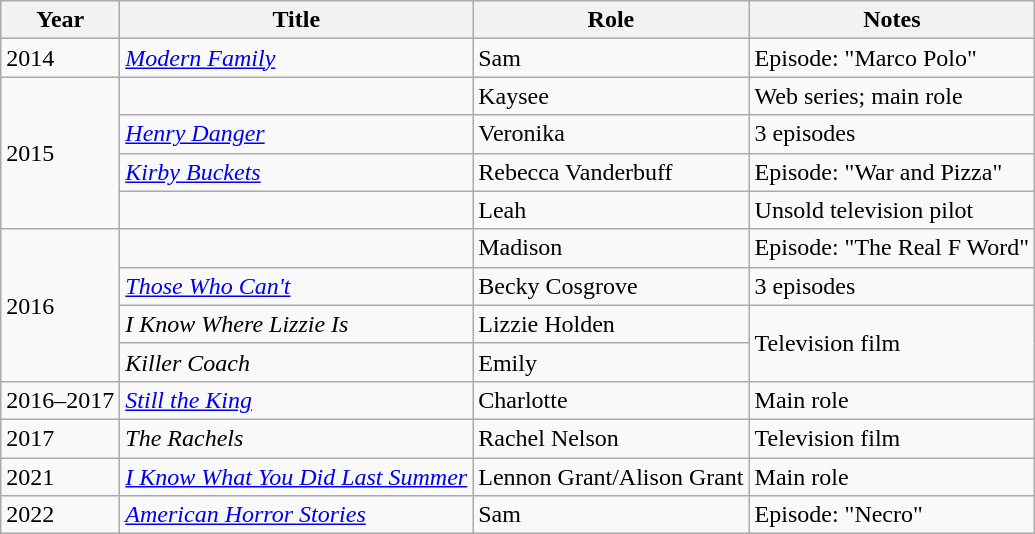<table class="wikitable sortable">
<tr>
<th>Year</th>
<th>Title</th>
<th>Role</th>
<th class="unsortable">Notes</th>
</tr>
<tr>
<td>2014</td>
<td><em><a href='#'>Modern Family</a></em></td>
<td>Sam</td>
<td>Episode: "Marco Polo"</td>
</tr>
<tr>
<td rowspan="4">2015</td>
<td><em></em></td>
<td>Kaysee</td>
<td>Web series; main role</td>
</tr>
<tr>
<td><em><a href='#'>Henry Danger</a></em></td>
<td>Veronika</td>
<td>3 episodes</td>
</tr>
<tr>
<td><em><a href='#'>Kirby Buckets</a></em></td>
<td>Rebecca Vanderbuff</td>
<td>Episode: "War and Pizza"</td>
</tr>
<tr>
<td><em></em></td>
<td>Leah</td>
<td>Unsold television pilot</td>
</tr>
<tr>
<td rowspan="4">2016</td>
<td><em></em></td>
<td>Madison</td>
<td>Episode: "The Real F Word"</td>
</tr>
<tr>
<td><em><a href='#'>Those Who Can't</a></em></td>
<td>Becky Cosgrove</td>
<td>3 episodes</td>
</tr>
<tr>
<td><em>I Know Where Lizzie Is</em></td>
<td>Lizzie Holden</td>
<td rowspan="2">Television film</td>
</tr>
<tr>
<td><em>Killer Coach</em></td>
<td>Emily</td>
</tr>
<tr>
<td>2016–2017</td>
<td><em><a href='#'>Still the King</a></em></td>
<td>Charlotte</td>
<td>Main role</td>
</tr>
<tr>
<td>2017</td>
<td><em>The Rachels</em></td>
<td>Rachel Nelson</td>
<td>Television film</td>
</tr>
<tr>
<td>2021</td>
<td><em><a href='#'>I Know What You Did Last Summer</a></em></td>
<td>Lennon Grant/Alison Grant</td>
<td>Main role</td>
</tr>
<tr>
<td>2022</td>
<td><em><a href='#'>American Horror Stories</a></em></td>
<td>Sam</td>
<td>Episode: "Necro"</td>
</tr>
</table>
